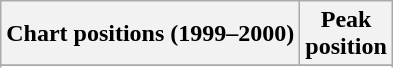<table class="wikitable sortable">
<tr>
<th align="left">Chart positions (1999–2000)</th>
<th align="left">Peak <br>position</th>
</tr>
<tr>
</tr>
<tr>
</tr>
<tr>
</tr>
<tr>
</tr>
<tr>
</tr>
</table>
